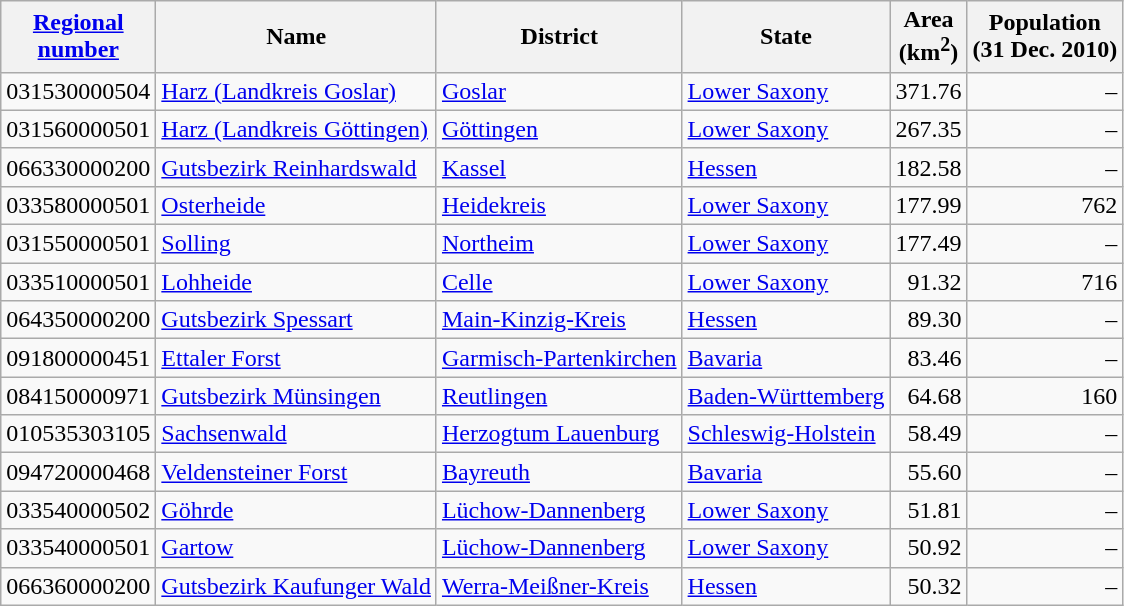<table class="wikitable">
<tr class="hintergrundfarbe5">
<th><a href='#'>Regional<br>number</a></th>
<th>Name</th>
<th>District</th>
<th>State</th>
<th>Area<br>(km<sup>2</sup>)</th>
<th>Population<br>(31 Dec. 2010)</th>
</tr>
<tr>
<td>031530000504</td>
<td><a href='#'>Harz (Landkreis Goslar)</a></td>
<td><a href='#'>Goslar</a></td>
<td><a href='#'>Lower Saxony</a></td>
<td style="text-align:right;">371.76</td>
<td style="text-align:right;">–</td>
</tr>
<tr>
<td>031560000501</td>
<td><a href='#'>Harz (Landkreis Göttingen)</a></td>
<td><a href='#'>Göttingen</a></td>
<td><a href='#'>Lower Saxony</a></td>
<td style="text-align:right;">267.35</td>
<td style="text-align:right;">–</td>
</tr>
<tr>
<td>066330000200</td>
<td><a href='#'>Gutsbezirk Reinhardswald</a></td>
<td><a href='#'>Kassel</a></td>
<td><a href='#'>Hessen</a></td>
<td style="text-align:right;">182.58</td>
<td style="text-align:right;">–</td>
</tr>
<tr>
<td>033580000501</td>
<td><a href='#'>Osterheide</a></td>
<td><a href='#'>Heidekreis</a></td>
<td><a href='#'>Lower Saxony</a></td>
<td style="text-align:right;">177.99</td>
<td style="text-align:right;">762</td>
</tr>
<tr>
<td>031550000501</td>
<td><a href='#'>Solling</a></td>
<td><a href='#'>Northeim</a></td>
<td><a href='#'>Lower Saxony</a></td>
<td style="text-align:right;">177.49</td>
<td style="text-align:right;">–</td>
</tr>
<tr>
<td>033510000501</td>
<td><a href='#'>Lohheide</a></td>
<td><a href='#'>Celle</a></td>
<td><a href='#'>Lower Saxony</a></td>
<td style="text-align:right;">91.32</td>
<td style="text-align:right;">716</td>
</tr>
<tr>
<td>064350000200</td>
<td><a href='#'>Gutsbezirk Spessart</a></td>
<td><a href='#'>Main-Kinzig-Kreis</a></td>
<td><a href='#'>Hessen</a></td>
<td style="text-align:right;">89.30</td>
<td style="text-align:right;">–</td>
</tr>
<tr>
<td>091800000451</td>
<td><a href='#'>Ettaler Forst</a></td>
<td><a href='#'>Garmisch-Partenkirchen</a></td>
<td><a href='#'>Bavaria</a></td>
<td style="text-align:right;">83.46</td>
<td style="text-align:right;">–</td>
</tr>
<tr>
<td>084150000971</td>
<td><a href='#'>Gutsbezirk Münsingen</a></td>
<td><a href='#'>Reutlingen</a></td>
<td><a href='#'>Baden-Württemberg</a></td>
<td style="text-align:right;">64.68</td>
<td style="text-align:right;">160</td>
</tr>
<tr>
<td>010535303105</td>
<td><a href='#'>Sachsenwald</a></td>
<td><a href='#'>Herzogtum Lauenburg</a></td>
<td><a href='#'>Schleswig-Holstein</a></td>
<td style="text-align:right;">58.49</td>
<td style="text-align:right;">–</td>
</tr>
<tr>
<td>094720000468</td>
<td><a href='#'>Veldensteiner Forst</a></td>
<td><a href='#'>Bayreuth</a></td>
<td><a href='#'>Bavaria</a></td>
<td style="text-align:right;">55.60</td>
<td style="text-align:right;">–</td>
</tr>
<tr>
<td>033540000502</td>
<td><a href='#'>Göhrde</a></td>
<td><a href='#'>Lüchow-Dannenberg</a></td>
<td><a href='#'>Lower Saxony</a></td>
<td style="text-align:right;">51.81</td>
<td style="text-align:right;">–</td>
</tr>
<tr>
<td>033540000501</td>
<td><a href='#'>Gartow</a></td>
<td><a href='#'>Lüchow-Dannenberg</a></td>
<td><a href='#'>Lower Saxony</a></td>
<td style="text-align:right;">50.92</td>
<td style="text-align:right;">–</td>
</tr>
<tr>
<td>066360000200</td>
<td><a href='#'>Gutsbezirk Kaufunger Wald</a></td>
<td><a href='#'>Werra-Meißner-Kreis</a></td>
<td><a href='#'>Hessen</a></td>
<td style="text-align:right;">50.32</td>
<td style="text-align:right;">–</td>
</tr>
</table>
